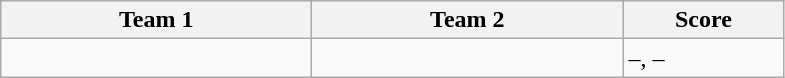<table class="wikitable" style="font-size: 100%">
<tr>
<th width=200>Team 1</th>
<th width=200>Team 2</th>
<th width=100>Score</th>
</tr>
<tr>
<td></td>
<td></td>
<td>–, –</td>
</tr>
</table>
